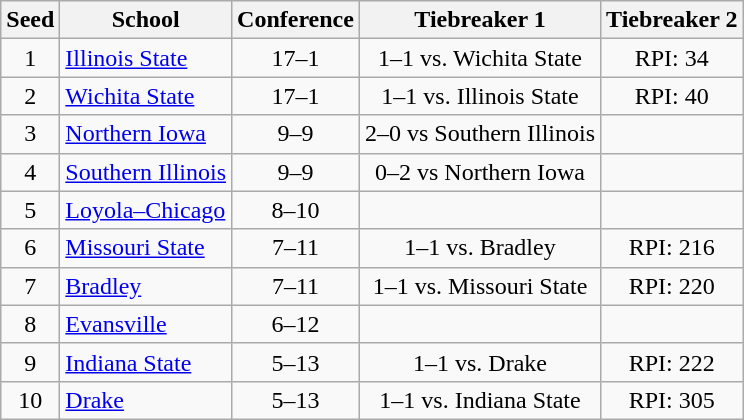<table class="wikitable" style="text-align:center">
<tr>
<th>Seed</th>
<th>School</th>
<th>Conference</th>
<th>Tiebreaker 1</th>
<th>Tiebreaker 2</th>
</tr>
<tr>
<td>1</td>
<td align=left><a href='#'>Illinois State</a></td>
<td>17–1</td>
<td>1–1 vs. Wichita State</td>
<td>RPI: 34</td>
</tr>
<tr>
<td>2</td>
<td align=left><a href='#'>Wichita State</a></td>
<td>17–1</td>
<td>1–1 vs. Illinois State</td>
<td>RPI: 40</td>
</tr>
<tr>
<td>3</td>
<td align=left><a href='#'>Northern Iowa</a></td>
<td>9–9</td>
<td>2–0 vs Southern Illinois</td>
<td></td>
</tr>
<tr>
<td>4</td>
<td align=left><a href='#'>Southern Illinois</a></td>
<td>9–9</td>
<td>0–2 vs Northern Iowa</td>
<td></td>
</tr>
<tr>
<td>5</td>
<td align=left><a href='#'>Loyola–Chicago</a></td>
<td>8–10</td>
<td></td>
<td></td>
</tr>
<tr>
<td>6</td>
<td align=left><a href='#'>Missouri State</a></td>
<td>7–11</td>
<td>1–1 vs. Bradley</td>
<td>RPI: 216</td>
</tr>
<tr>
<td>7</td>
<td align=left><a href='#'>Bradley</a></td>
<td>7–11</td>
<td>1–1 vs. Missouri State</td>
<td>RPI: 220</td>
</tr>
<tr>
<td>8</td>
<td align=left><a href='#'>Evansville</a></td>
<td>6–12</td>
<td></td>
<td></td>
</tr>
<tr>
<td>9</td>
<td align=left><a href='#'>Indiana State</a></td>
<td>5–13</td>
<td>1–1 vs. Drake</td>
<td>RPI: 222</td>
</tr>
<tr>
<td>10</td>
<td align=left><a href='#'>Drake</a></td>
<td>5–13</td>
<td>1–1 vs. Indiana State</td>
<td>RPI: 305</td>
</tr>
</table>
